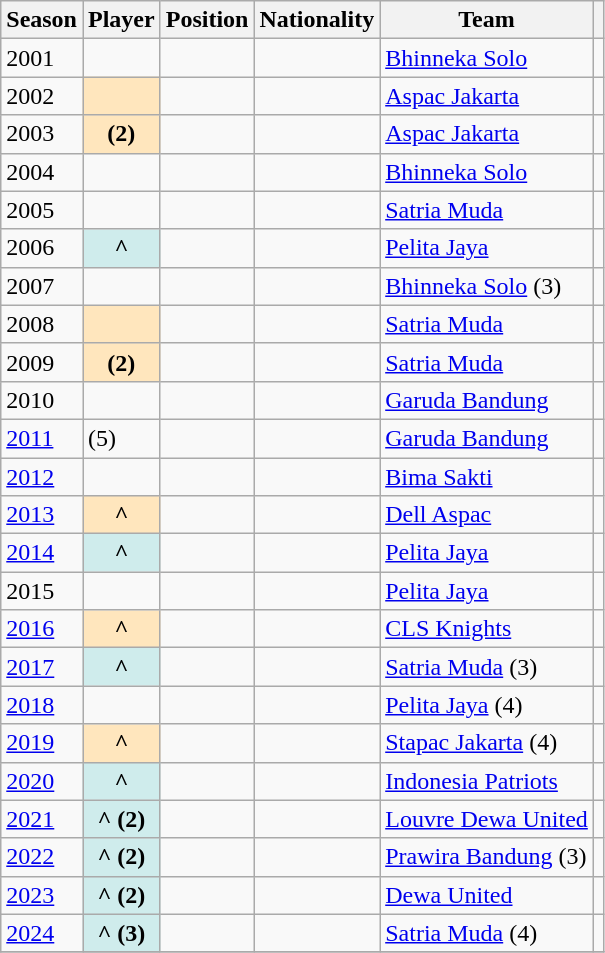<table class="wikitable plainrowheaders sortable" summary="Season (sortable), Player (sortable), Position (sortable), Nationality (sortable) and Team (sortable)">
<tr>
<th scope="col">Season</th>
<th scope="col">Player</th>
<th scope="col">Position</th>
<th scope="col">Nationality</th>
<th scope="col">Team</th>
<th class=unsortable></th>
</tr>
<tr>
<td>2001</td>
<td></td>
<td></td>
<td></td>
<td><a href='#'>Bhinneka Solo</a></td>
<td align=center></td>
</tr>
<tr>
<td>2002</td>
<th scope="row"  style="background-color:#FFE6BD;"></th>
<td></td>
<td></td>
<td><a href='#'>Aspac Jakarta</a></td>
<td align=center></td>
</tr>
<tr>
<td>2003</td>
<th scope="row"  style="background-color:#FFE6BD;"> (2)</th>
<td></td>
<td></td>
<td><a href='#'>Aspac Jakarta</a></td>
<td align=center></td>
</tr>
<tr>
<td>2004</td>
<td></td>
<td></td>
<td></td>
<td><a href='#'>Bhinneka Solo</a></td>
<td align=center></td>
</tr>
<tr>
<td>2005</td>
<td></td>
<td></td>
<td></td>
<td><a href='#'>Satria Muda</a></td>
<td align=center></td>
</tr>
<tr>
<td>2006</td>
<th scope="row"  style="background-color:#CFECEC;">^</th>
<td></td>
<td></td>
<td><a href='#'>Pelita Jaya</a></td>
<td align=center></td>
</tr>
<tr>
<td>2007</td>
<td></td>
<td></td>
<td></td>
<td><a href='#'>Bhinneka Solo</a> (3)</td>
<td align=center></td>
</tr>
<tr>
<td>2008</td>
<th scope="row"  style="background-color:#FFE6BD;"></th>
<td></td>
<td></td>
<td><a href='#'>Satria Muda</a></td>
<td align=center></td>
</tr>
<tr>
<td>2009</td>
<th scope="row"  style="background-color:#FFE6BD;"> (2)</th>
<td></td>
<td></td>
<td><a href='#'>Satria Muda</a></td>
<td align=center></td>
</tr>
<tr>
<td>2010</td>
<td></td>
<td></td>
<td></td>
<td><a href='#'>Garuda Bandung</a></td>
<td align=center></td>
</tr>
<tr>
<td><a href='#'>2011</a></td>
<td> (5)</td>
<td></td>
<td></td>
<td><a href='#'>Garuda Bandung</a></td>
<td align=center></td>
</tr>
<tr>
<td><a href='#'>2012</a></td>
<td></td>
<td></td>
<td></td>
<td><a href='#'>Bima Sakti</a></td>
<td align=center></td>
</tr>
<tr>
<td><a href='#'>2013</a></td>
<th scope="row"  style="background-color:#FFE6BD;">^</th>
<td></td>
<td></td>
<td><a href='#'>Dell Aspac</a></td>
<td align=center></td>
</tr>
<tr>
<td><a href='#'>2014</a></td>
<th scope="row"  style="background-color:#CFECEC;">^</th>
<td></td>
<td></td>
<td><a href='#'>Pelita Jaya</a></td>
<td align=center></td>
</tr>
<tr>
<td>2015</td>
<td></td>
<td></td>
<td></td>
<td><a href='#'>Pelita Jaya</a></td>
<td align=center></td>
</tr>
<tr>
<td><a href='#'>2016</a></td>
<th scope="row"  style="background-color:#FFE6BD;">^</th>
<td></td>
<td> </td>
<td><a href='#'>CLS Knights</a></td>
<td align=center></td>
</tr>
<tr>
<td><a href='#'>2017</a></td>
<th scope="row"  style="background-color:#CFECEC;">^</th>
<td></td>
<td></td>
<td><a href='#'>Satria Muda</a> (3)</td>
<td align=center></td>
</tr>
<tr>
<td><a href='#'>2018</a></td>
<td></td>
<td></td>
<td></td>
<td><a href='#'>Pelita Jaya</a> (4)</td>
<td align=center></td>
</tr>
<tr>
<td><a href='#'>2019</a></td>
<th scope="row"  style="background-color:#FFE6BD;">^</th>
<td></td>
<td></td>
<td><a href='#'>Stapac Jakarta</a> (4)</td>
<td align=center></td>
</tr>
<tr>
<td><a href='#'>2020</a></td>
<th scope="row"  style="background-color:#CFECEC;">^</th>
<td></td>
<td></td>
<td><a href='#'>Indonesia Patriots</a></td>
<td align=center></td>
</tr>
<tr>
<td><a href='#'>2021</a></td>
<th scope="row"  style="background-color:#CFECEC;">^ (2)</th>
<td></td>
<td> </td>
<td><a href='#'>Louvre Dewa United</a></td>
<td align=center></td>
</tr>
<tr>
<td><a href='#'>2022</a></td>
<th scope="row"  style="background-color:#CFECEC;">^ (2)</th>
<td></td>
<td></td>
<td><a href='#'>Prawira Bandung</a> (3)</td>
<td align=center></td>
</tr>
<tr>
<td><a href='#'>2023</a></td>
<th scope="row"  style="background-color:#CFECEC;">^ (2)</th>
<td></td>
<td></td>
<td><a href='#'>Dewa United</a></td>
<td align=center></td>
</tr>
<tr>
<td><a href='#'>2024</a></td>
<th scope="row"  style="background-color:#CFECEC;">^ (3)</th>
<td></td>
<td></td>
<td><a href='#'>Satria Muda</a> (4)</td>
<td align=center></td>
</tr>
<tr>
</tr>
</table>
